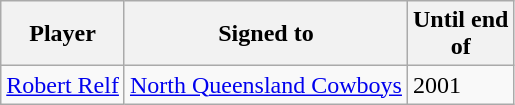<table class="wikitable">
<tr>
<th>Player</th>
<th>Signed to</th>
<th>Until end <br> of</th>
</tr>
<tr>
<td><a href='#'>Robert Relf</a></td>
<td><a href='#'>North Queensland Cowboys</a></td>
<td>2001</td>
</tr>
</table>
